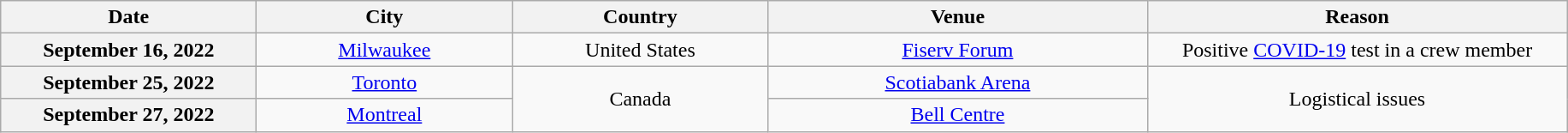<table class="wikitable plainrowheaders" style="text-align:center;">
<tr>
<th scope="col" style="width:12em;">Date</th>
<th scope="col" style="width:12em;">City</th>
<th scope="col" style="width:12em;">Country</th>
<th scope="col" style="width:18em;">Venue</th>
<th scope="col" style="width:20em;">Reason</th>
</tr>
<tr>
<th scope="row">September 16, 2022</th>
<td><a href='#'>Milwaukee</a></td>
<td>United States</td>
<td><a href='#'>Fiserv Forum</a></td>
<td>Positive <a href='#'>COVID-19</a> test in a crew member</td>
</tr>
<tr>
<th scope="row">September 25, 2022</th>
<td><a href='#'>Toronto</a></td>
<td rowspan="2">Canada</td>
<td><a href='#'>Scotiabank Arena</a></td>
<td rowspan="2">Logistical issues</td>
</tr>
<tr>
<th scope="row">September 27, 2022</th>
<td><a href='#'>Montreal</a></td>
<td><a href='#'>Bell Centre</a></td>
</tr>
</table>
